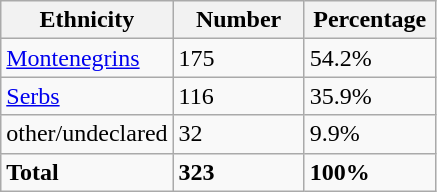<table class="wikitable">
<tr>
<th width="100px">Ethnicity</th>
<th width="80px">Number</th>
<th width="80px">Percentage</th>
</tr>
<tr>
<td><a href='#'>Montenegrins</a></td>
<td>175</td>
<td>54.2%</td>
</tr>
<tr>
<td><a href='#'>Serbs</a></td>
<td>116</td>
<td>35.9%</td>
</tr>
<tr>
<td>other/undeclared</td>
<td>32</td>
<td>9.9%</td>
</tr>
<tr>
<td><strong>Total</strong></td>
<td><strong>323</strong></td>
<td><strong>100%</strong></td>
</tr>
</table>
